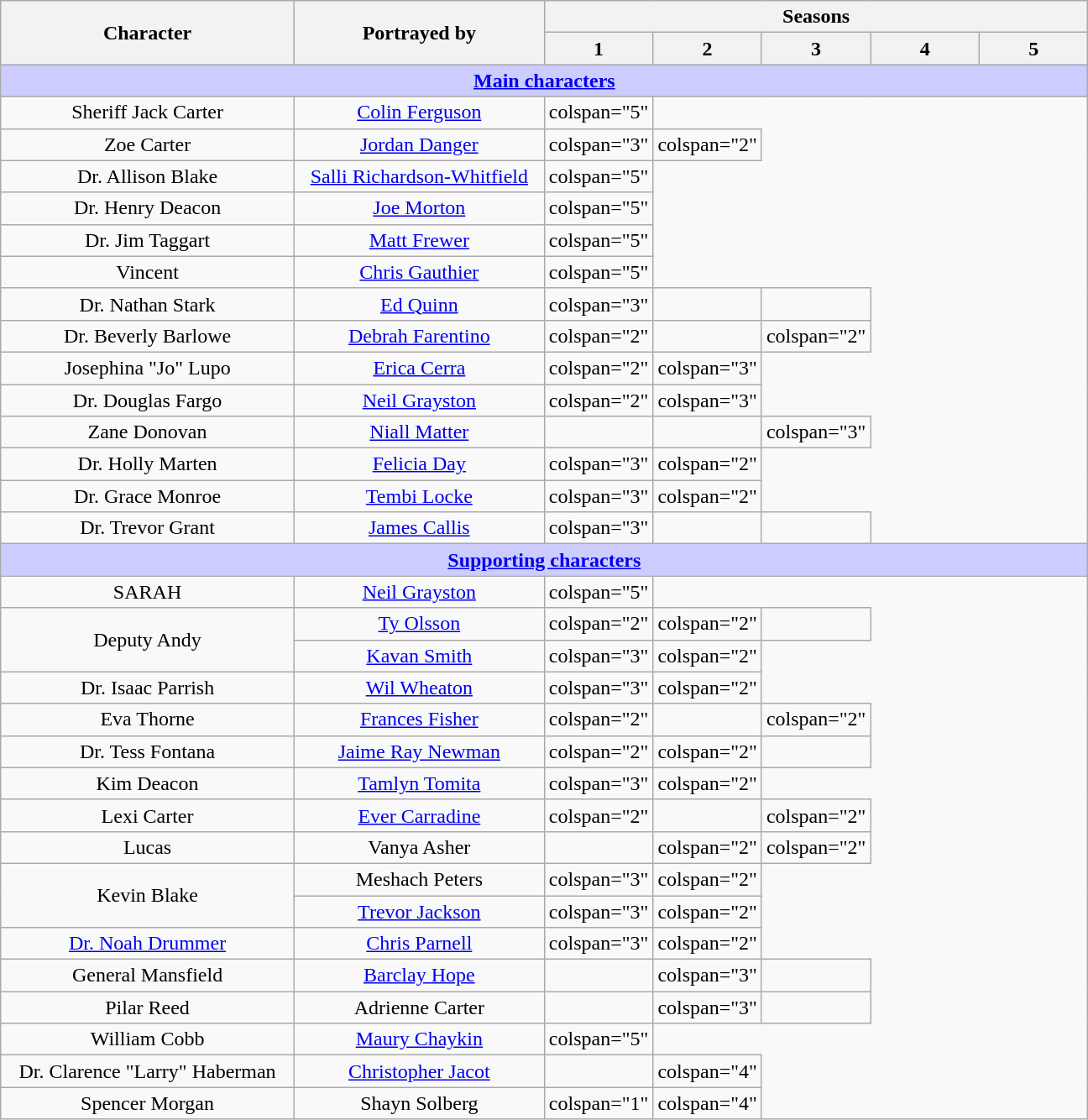<table class="wikitable plainrowheaders" style="text-align:center">
<tr>
<th scope="col" rowspan="2">Character</th>
<th scope="col" rowspan="2">Portrayed by</th>
<th scope="col" colspan="5">Seasons</th>
</tr>
<tr>
<th width="10%">1</th>
<th width="10%">2</th>
<th width="10%">3</th>
<th width="10%">4</th>
<th width="10%">5</th>
</tr>
<tr>
<th colspan="7" style="background:#ccf;"><a href='#'>Main characters</a></th>
</tr>
<tr>
<td scope="row">Sheriff Jack Carter</td>
<td><a href='#'>Colin Ferguson</a></td>
<td>colspan="5" </td>
</tr>
<tr>
<td scope="row">Zoe Carter</td>
<td><a href='#'>Jordan Danger</a></td>
<td>colspan="3" </td>
<td>colspan="2" </td>
</tr>
<tr>
<td scope="row">Dr. Allison Blake</td>
<td><a href='#'>Salli Richardson-Whitfield</a></td>
<td>colspan="5" </td>
</tr>
<tr>
<td scope="row">Dr. Henry Deacon</td>
<td><a href='#'>Joe Morton</a></td>
<td>colspan="5" </td>
</tr>
<tr>
<td scope="row">Dr. Jim Taggart</td>
<td><a href='#'>Matt Frewer</a></td>
<td>colspan="5" </td>
</tr>
<tr>
<td scope="row">Vincent</td>
<td><a href='#'>Chris Gauthier</a></td>
<td>colspan="5" </td>
</tr>
<tr>
<td scope="row">Dr. Nathan Stark</td>
<td><a href='#'>Ed Quinn</a></td>
<td>colspan="3" </td>
<td></td>
<td></td>
</tr>
<tr>
<td scope="row">Dr. Beverly Barlowe</td>
<td><a href='#'>Debrah Farentino</a></td>
<td>colspan="2" </td>
<td></td>
<td>colspan="2" </td>
</tr>
<tr>
<td scope="row">Josephina "Jo" Lupo</td>
<td><a href='#'>Erica Cerra</a></td>
<td>colspan="2" </td>
<td>colspan="3" </td>
</tr>
<tr>
<td scope="row">Dr. Douglas Fargo</td>
<td><a href='#'>Neil Grayston</a></td>
<td>colspan="2" </td>
<td>colspan="3" </td>
</tr>
<tr>
<td scope="row">Zane Donovan</td>
<td><a href='#'>Niall Matter</a></td>
<td></td>
<td></td>
<td>colspan="3" </td>
</tr>
<tr>
<td scope="row">Dr. Holly Marten</td>
<td><a href='#'>Felicia Day</a></td>
<td>colspan="3" </td>
<td>colspan="2" </td>
</tr>
<tr>
<td scope="row">Dr. Grace Monroe</td>
<td><a href='#'>Tembi Locke</a></td>
<td>colspan="3" </td>
<td>colspan="2" </td>
</tr>
<tr>
<td scope="row">Dr. Trevor Grant</td>
<td><a href='#'>James Callis</a></td>
<td>colspan="3" </td>
<td></td>
<td></td>
</tr>
<tr>
<th colspan="10" style="background:#ccf;"><a href='#'>Supporting characters</a></th>
</tr>
<tr>
<td scope="row">SARAH</td>
<td><a href='#'>Neil Grayston</a></td>
<td>colspan="5" </td>
</tr>
<tr>
<td rowspan="2" scope="row">Deputy Andy</td>
<td><a href='#'>Ty Olsson</a></td>
<td>colspan="2" </td>
<td>colspan="2" </td>
<td></td>
</tr>
<tr>
<td><a href='#'>Kavan Smith</a></td>
<td>colspan="3" </td>
<td>colspan="2" </td>
</tr>
<tr>
<td scope="row">Dr. Isaac Parrish</td>
<td><a href='#'>Wil Wheaton</a></td>
<td>colspan="3" </td>
<td>colspan="2" </td>
</tr>
<tr>
<td scope="row">Eva Thorne</td>
<td><a href='#'>Frances Fisher</a></td>
<td>colspan="2" </td>
<td></td>
<td>colspan="2" </td>
</tr>
<tr>
<td scope="row">Dr. Tess Fontana</td>
<td><a href='#'>Jaime Ray Newman</a></td>
<td>colspan="2" </td>
<td>colspan="2" </td>
<td></td>
</tr>
<tr>
<td scope="row">Kim Deacon</td>
<td><a href='#'>Tamlyn Tomita</a></td>
<td>colspan="3" </td>
<td>colspan="2" </td>
</tr>
<tr>
<td scope="row">Lexi Carter</td>
<td><a href='#'>Ever Carradine</a></td>
<td>colspan="2" </td>
<td></td>
<td>colspan="2" </td>
</tr>
<tr>
<td scope="row">Lucas</td>
<td>Vanya Asher</td>
<td></td>
<td>colspan="2" </td>
<td>colspan="2" </td>
</tr>
<tr>
<td rowspan="2" scope="row">Kevin Blake</td>
<td>Meshach Peters</td>
<td>colspan="3" </td>
<td>colspan="2" </td>
</tr>
<tr>
<td><a href='#'>Trevor Jackson</a></td>
<td>colspan="3" </td>
<td>colspan="2" </td>
</tr>
<tr>
<td scope="row"><a href='#'>Dr. Noah Drummer</a></td>
<td><a href='#'>Chris Parnell</a></td>
<td>colspan="3" </td>
<td>colspan="2" </td>
</tr>
<tr>
<td scope="row">General Mansfield</td>
<td><a href='#'>Barclay Hope</a></td>
<td></td>
<td>colspan="3" </td>
<td></td>
</tr>
<tr>
<td scope="row">Pilar Reed</td>
<td>Adrienne Carter</td>
<td></td>
<td>colspan="3" </td>
<td></td>
</tr>
<tr>
<td scope="row">William Cobb</td>
<td><a href='#'>Maury Chaykin</a></td>
<td>colspan="5" </td>
</tr>
<tr>
<td scope="row">Dr. Clarence "Larry" Haberman</td>
<td><a href='#'>Christopher Jacot</a></td>
<td></td>
<td>colspan="4" </td>
</tr>
<tr>
<td scope="row">Spencer Morgan</td>
<td>Shayn Solberg</td>
<td>colspan="1" </td>
<td>colspan="4" </td>
</tr>
</table>
